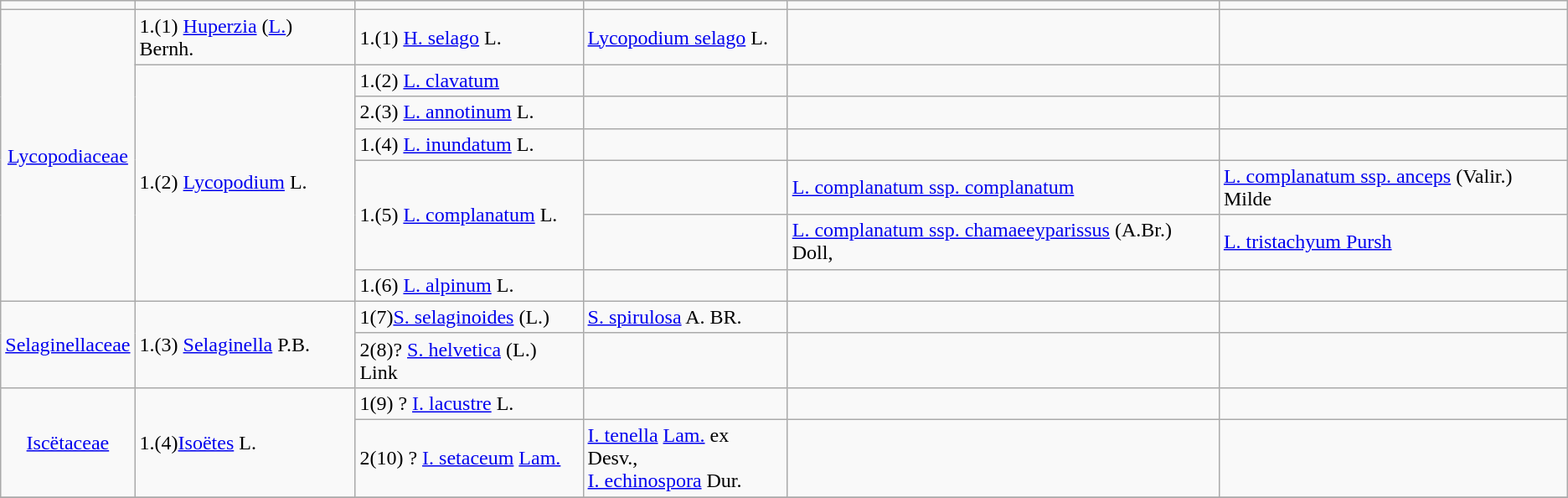<table class="wikitable">
<tr>
<td></td>
<td></td>
<td></td>
<td></td>
<td></td>
<td></td>
</tr>
<tr>
<td rowspan="7" style="text-align:center;"><a href='#'>Lycopodiaceae</a></td>
<td rowspan="1">1.(1)  <a href='#'>Huperzia</a> (<a href='#'>L.</a>) Bernh.</td>
<td>1.(1) <a href='#'>H. selago</a> L.</td>
<td><a href='#'>Lycopodium selago</a> L.</td>
<td></td>
<td></td>
</tr>
<tr>
<td rowspan="6">1.(2)  <a href='#'>Lycopodium</a> L.</td>
<td>1.(2) <a href='#'>L. clavatum</a></td>
<td></td>
<td></td>
<td></td>
</tr>
<tr>
<td>2.(3)   <a href='#'>L. annotinum</a> L.</td>
<td></td>
<td></td>
<td></td>
</tr>
<tr>
<td>1.(4) <a href='#'>L. inundatum</a> L.</td>
<td></td>
<td></td>
<td></td>
</tr>
<tr>
<td rowspan="2">1.(5)  <a href='#'>L. complanatum</a> L.</td>
<td></td>
<td><a href='#'>L. complanatum ssp. complanatum</a></td>
<td><a href='#'>L. complanatum ssp. anceps</a> (Valir.) Milde</td>
</tr>
<tr>
<td></td>
<td><a href='#'>L. complanatum ssp. chamaeeyparissus</a> (A.Br.) Doll,</td>
<td><a href='#'>L. tristachyum Pursh</a></td>
</tr>
<tr>
<td>1.(6)  <a href='#'>L. alpinum</a> L.</td>
<td></td>
<td></td>
<td></td>
</tr>
<tr>
<td rowspan="2" style="text-align:center;"><a href='#'>Selaginellaceae</a></td>
<td rowspan="2">1.(3)  <a href='#'>Selaginella</a> P.B.</td>
<td>1(7)<a href='#'>S. selaginoides</a> (L.)</td>
<td><a href='#'>S. spirulosa</a> A. BR.</td>
<td></td>
<td></td>
</tr>
<tr>
<td>2(8)? <a href='#'>S. helvetica</a> (L.) Link</td>
<td></td>
<td></td>
<td></td>
</tr>
<tr>
<td rowspan="2" style="text-align:center;"><a href='#'>Iscëtaceae</a></td>
<td rowspan="2">1.(4)<a href='#'>Isoëtes</a> L.</td>
<td>1(9) ? <a href='#'>I. lacustre</a> L.</td>
<td></td>
<td></td>
<td></td>
</tr>
<tr>
<td>2(10) ? <a href='#'>I. setaceum</a> <a href='#'>Lam.</a></td>
<td><a href='#'>I. tenella</a> <a href='#'>Lam.</a> ex Desv., <br><a href='#'>I. echinospora</a> Dur.</td>
<td></td>
<td></td>
</tr>
<tr>
</tr>
</table>
